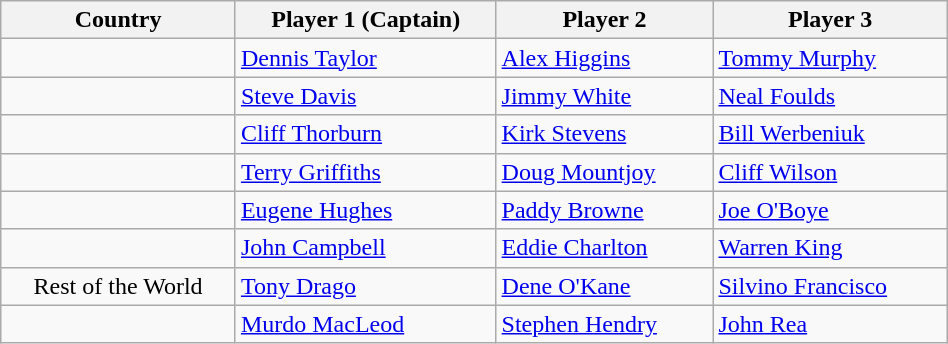<table class="wikitable" width=50%>
<tr>
<th>Country</th>
<th>Player 1 (Captain)</th>
<th>Player 2</th>
<th>Player 3</th>
</tr>
<tr bgcolor=>
<td align="center"></td>
<td><a href='#'>Dennis Taylor</a></td>
<td><a href='#'>Alex Higgins</a></td>
<td><a href='#'>Tommy Murphy</a></td>
</tr>
<tr bgcolor=>
<td align="center"></td>
<td><a href='#'>Steve Davis</a></td>
<td><a href='#'>Jimmy White</a></td>
<td><a href='#'>Neal Foulds</a></td>
</tr>
<tr bgcolor=>
<td align="center"></td>
<td><a href='#'>Cliff Thorburn</a></td>
<td><a href='#'>Kirk Stevens</a></td>
<td><a href='#'>Bill Werbeniuk</a></td>
</tr>
<tr bgcolor=>
<td align="center"></td>
<td><a href='#'>Terry Griffiths</a></td>
<td><a href='#'>Doug Mountjoy</a></td>
<td><a href='#'>Cliff Wilson</a></td>
</tr>
<tr bgcolor=>
<td align="center"></td>
<td><a href='#'>Eugene Hughes</a></td>
<td><a href='#'>Paddy Browne</a></td>
<td><a href='#'>Joe O'Boye</a></td>
</tr>
<tr bgcolor=>
<td align="center"></td>
<td><a href='#'>John Campbell</a></td>
<td><a href='#'>Eddie Charlton</a></td>
<td><a href='#'>Warren King</a></td>
</tr>
<tr bgcolor=>
<td align="center">Rest of the World</td>
<td> <a href='#'>Tony Drago</a></td>
<td> <a href='#'>Dene O'Kane</a></td>
<td> <a href='#'>Silvino Francisco</a></td>
</tr>
<tr bgcolor=>
<td align="center"></td>
<td><a href='#'>Murdo MacLeod</a></td>
<td><a href='#'>Stephen Hendry</a></td>
<td><a href='#'>John Rea</a></td>
</tr>
</table>
